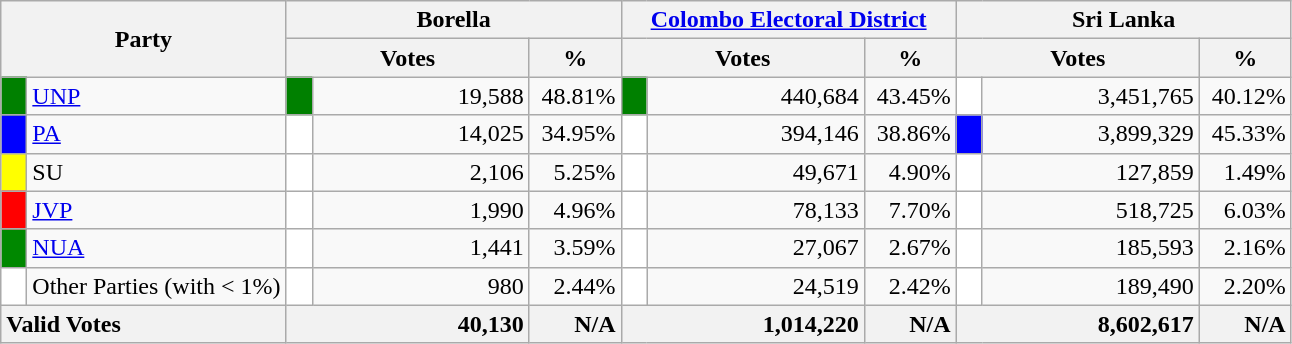<table class="wikitable">
<tr>
<th colspan="2" width="144px"rowspan="2">Party</th>
<th colspan="3" width="216px">Borella</th>
<th colspan="3" width="216px"><a href='#'>Colombo Electoral District</a></th>
<th colspan="3" width="216px">Sri Lanka</th>
</tr>
<tr>
<th colspan="2" width="144px">Votes</th>
<th>%</th>
<th colspan="2" width="144px">Votes</th>
<th>%</th>
<th colspan="2" width="144px">Votes</th>
<th>%</th>
</tr>
<tr>
<td style="background-color:green;" width="10px"></td>
<td style="text-align:left;"><a href='#'>UNP</a></td>
<td style="background-color:green;" width="10px"></td>
<td style="text-align:right;">19,588</td>
<td style="text-align:right;">48.81%</td>
<td style="background-color:green;" width="10px"></td>
<td style="text-align:right;">440,684</td>
<td style="text-align:right;">43.45%</td>
<td style="background-color:white;" width="10px"></td>
<td style="text-align:right;">3,451,765</td>
<td style="text-align:right;">40.12%</td>
</tr>
<tr>
<td style="background-color:blue;" width="10px"></td>
<td style="text-align:left;"><a href='#'>PA</a></td>
<td style="background-color:white;" width="10px"></td>
<td style="text-align:right;">14,025</td>
<td style="text-align:right;">34.95%</td>
<td style="background-color:white;" width="10px"></td>
<td style="text-align:right;">394,146</td>
<td style="text-align:right;">38.86%</td>
<td style="background-color:blue;" width="10px"></td>
<td style="text-align:right;">3,899,329</td>
<td style="text-align:right;">45.33%</td>
</tr>
<tr>
<td style="background-color:yellow;" width="10px"></td>
<td style="text-align:left;">SU</td>
<td style="background-color:white;" width="10px"></td>
<td style="text-align:right;">2,106</td>
<td style="text-align:right;">5.25%</td>
<td style="background-color:white;" width="10px"></td>
<td style="text-align:right;">49,671</td>
<td style="text-align:right;">4.90%</td>
<td style="background-color:white;" width="10px"></td>
<td style="text-align:right;">127,859</td>
<td style="text-align:right;">1.49%</td>
</tr>
<tr>
<td style="background-color:red;" width="10px"></td>
<td style="text-align:left;"><a href='#'>JVP</a></td>
<td style="background-color:white;" width="10px"></td>
<td style="text-align:right;">1,990</td>
<td style="text-align:right;">4.96%</td>
<td style="background-color:white;" width="10px"></td>
<td style="text-align:right;">78,133</td>
<td style="text-align:right;">7.70%</td>
<td style="background-color:white;" width="10px"></td>
<td style="text-align:right;">518,725</td>
<td style="text-align:right;">6.03%</td>
</tr>
<tr>
<td style="background-color:#008800;" width="10px"></td>
<td style="text-align:left;"><a href='#'>NUA</a></td>
<td style="background-color:white;" width="10px"></td>
<td style="text-align:right;">1,441</td>
<td style="text-align:right;">3.59%</td>
<td style="background-color:white;" width="10px"></td>
<td style="text-align:right;">27,067</td>
<td style="text-align:right;">2.67%</td>
<td style="background-color:white;" width="10px"></td>
<td style="text-align:right;">185,593</td>
<td style="text-align:right;">2.16%</td>
</tr>
<tr>
<td style="background-color:white;" width="10px"></td>
<td style="text-align:left;">Other Parties (with < 1%)</td>
<td style="background-color:white;" width="10px"></td>
<td style="text-align:right;">980</td>
<td style="text-align:right;">2.44%</td>
<td style="background-color:white;" width="10px"></td>
<td style="text-align:right;">24,519</td>
<td style="text-align:right;">2.42%</td>
<td style="background-color:white;" width="10px"></td>
<td style="text-align:right;">189,490</td>
<td style="text-align:right;">2.20%</td>
</tr>
<tr>
<th colspan="2" width="144px"style="text-align:left;">Valid Votes</th>
<th style="text-align:right;"colspan="2" width="144px">40,130</th>
<th style="text-align:right;">N/A</th>
<th style="text-align:right;"colspan="2" width="144px">1,014,220</th>
<th style="text-align:right;">N/A</th>
<th style="text-align:right;"colspan="2" width="144px">8,602,617</th>
<th style="text-align:right;">N/A</th>
</tr>
</table>
